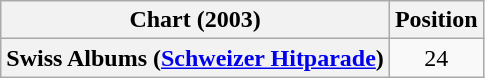<table class="wikitable plainrowheaders" style="text-align:center">
<tr>
<th scope="col">Chart (2003)</th>
<th scope="col">Position</th>
</tr>
<tr>
<th scope="row">Swiss Albums (<a href='#'>Schweizer Hitparade</a>)</th>
<td>24</td>
</tr>
</table>
